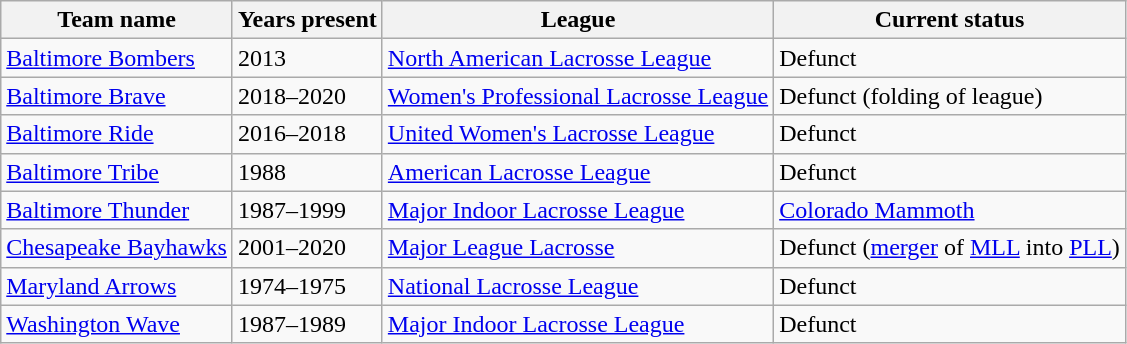<table class="wikitable sortable">
<tr>
<th>Team name</th>
<th>Years present</th>
<th>League</th>
<th>Current status</th>
</tr>
<tr>
<td><a href='#'>Baltimore Bombers</a></td>
<td>2013</td>
<td><a href='#'>North American Lacrosse League</a></td>
<td>Defunct</td>
</tr>
<tr>
<td><a href='#'>Baltimore Brave</a></td>
<td>2018–2020</td>
<td><a href='#'>Women's Professional Lacrosse League</a></td>
<td>Defunct (folding of league)</td>
</tr>
<tr>
<td><a href='#'>Baltimore Ride</a></td>
<td>2016–2018</td>
<td><a href='#'>United Women's Lacrosse League</a></td>
<td>Defunct</td>
</tr>
<tr>
<td><a href='#'>Baltimore Tribe</a></td>
<td>1988</td>
<td><a href='#'>American Lacrosse League</a></td>
<td>Defunct</td>
</tr>
<tr>
<td><a href='#'>Baltimore Thunder</a></td>
<td>1987–1999</td>
<td><a href='#'>Major Indoor Lacrosse League</a></td>
<td><a href='#'>Colorado Mammoth</a></td>
</tr>
<tr>
<td><a href='#'>Chesapeake Bayhawks</a></td>
<td>2001–2020</td>
<td><a href='#'>Major League Lacrosse</a></td>
<td>Defunct (<a href='#'>merger</a> of <a href='#'>MLL</a> into <a href='#'>PLL</a>)</td>
</tr>
<tr>
<td><a href='#'>Maryland Arrows</a></td>
<td>1974–1975</td>
<td><a href='#'>National Lacrosse League</a></td>
<td>Defunct</td>
</tr>
<tr>
<td><a href='#'>Washington Wave</a></td>
<td>1987–1989</td>
<td><a href='#'>Major Indoor Lacrosse League</a></td>
<td>Defunct</td>
</tr>
</table>
